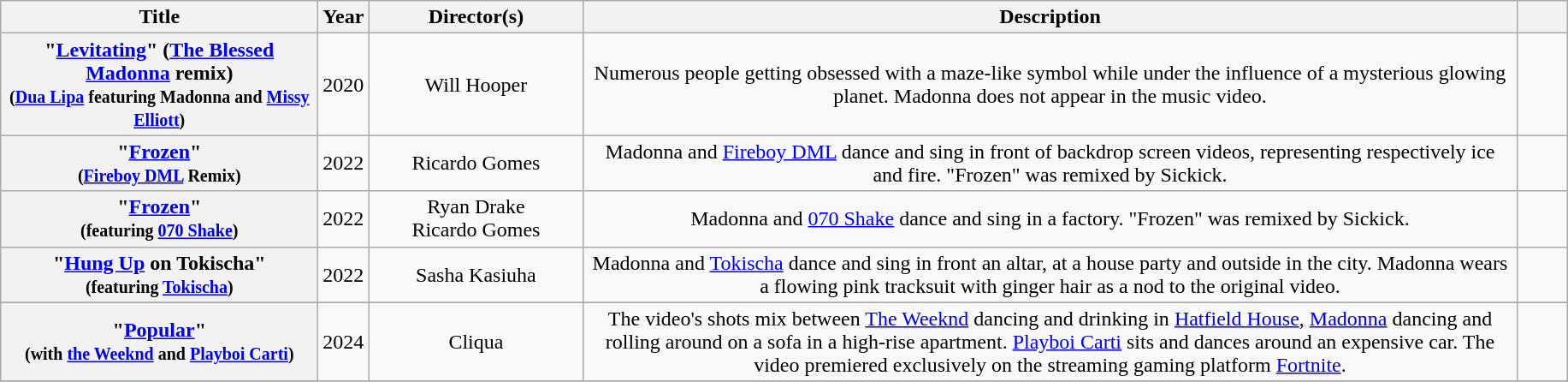<table class="wikitable sortable plainrowheaders" style="text-align:center;">
<tr>
<th scope="col" style="width:15em;">Title</th>
<th scope="col" style="width:2em;">Year</th>
<th scope="col" style="width:10em;">Director(s)</th>
<th scope="col" style="width:45em;" class="unsortable">Description</th>
<th scope="col" style="width:2em;" class="unsortable"></th>
</tr>
<tr>
<th scope="row">"<a href='#'>Levitating</a>" (<a href='#'>The Blessed Madonna</a> remix)<br><small>(<a href='#'>Dua Lipa</a> featuring Madonna and <a href='#'>Missy Elliott</a>)</small></th>
<td>2020</td>
<td>Will Hooper</td>
<td>Numerous people getting obsessed with a maze-like symbol while under the influence of a mysterious glowing planet. Madonna does not appear in the music video.</td>
<td></td>
</tr>
<tr>
<th scope="row">"<a href='#'>Frozen</a>"<br><small>(<a href='#'>Fireboy DML</a> Remix)</small></th>
<td>2022</td>
<td>Ricardo Gomes</td>
<td>Madonna and <a href='#'>Fireboy DML</a> dance and sing in front of backdrop screen videos, representing respectively ice and fire. "Frozen" was remixed by Sickick.</td>
<td></td>
</tr>
<tr>
<th scope="row">"<a href='#'>Frozen</a>"<br><small>(featuring <a href='#'>070 Shake</a>)</small></th>
<td>2022</td>
<td>Ryan Drake<br>Ricardo Gomes</td>
<td>Madonna and <a href='#'>070 Shake</a> dance and sing in a factory. "Frozen" was remixed by Sickick.</td>
<td></td>
</tr>
<tr>
<th scope="row">"<a href='#'>Hung Up</a> on Tokischa"<br><small>(featuring <a href='#'>Tokischa</a>)</small></th>
<td>2022</td>
<td>Sasha Kasiuha</td>
<td>Madonna and <a href='#'>Tokischa</a> dance and sing in front an altar, at a house party and outside in the city. Madonna wears a flowing pink tracksuit with ginger hair as a nod to the original video.</td>
<td></td>
</tr>
<tr>
</tr>
<tr>
<th scope="row">"<a href='#'>Popular</a>"<br><small>(with <a href='#'>the Weeknd</a> and <a href='#'>Playboi Carti</a>)</small></th>
<td>2024</td>
<td>Cliqua</td>
<td>The video's shots mix between <a href='#'>The Weeknd</a> dancing and drinking in <a href='#'>Hatfield House</a>, <a href='#'>Madonna</a> dancing and rolling around on a sofa in a high-rise apartment. <a href='#'>Playboi Carti</a> sits and dances around an expensive car. The video premiered exclusively on the streaming gaming platform <a href='#'>Fortnite</a>.</td>
<td></td>
</tr>
<tr>
</tr>
</table>
